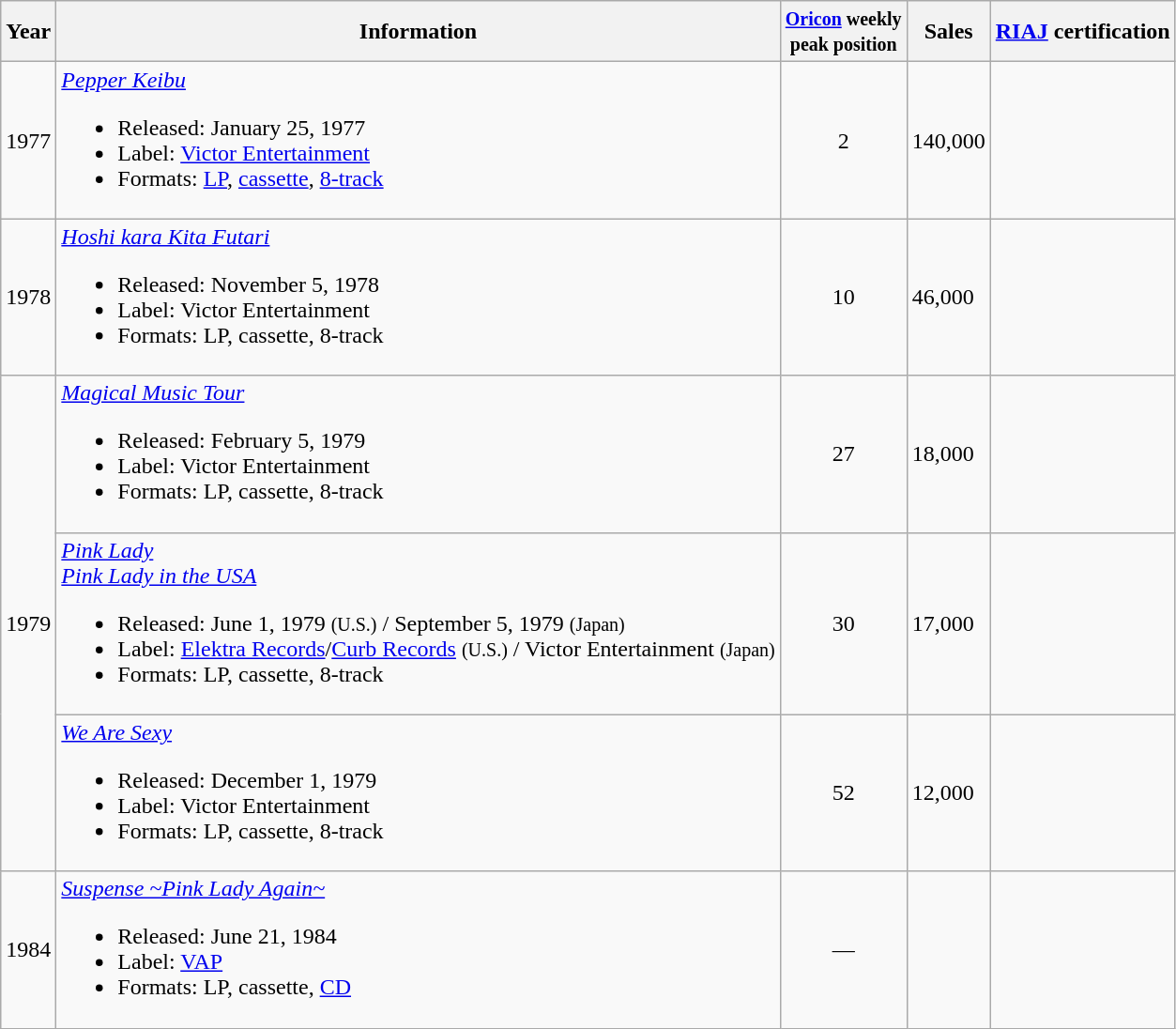<table class="wikitable">
<tr>
<th>Year</th>
<th>Information</th>
<th><small><a href='#'>Oricon</a> weekly<br>peak position</small></th>
<th>Sales<br></th>
<th><a href='#'>RIAJ</a> certification</th>
</tr>
<tr>
<td>1977</td>
<td><em><a href='#'>Pepper Keibu</a></em><br><ul><li>Released: January 25, 1977</li><li>Label: <a href='#'>Victor Entertainment</a></li><li>Formats: <a href='#'>LP</a>, <a href='#'>cassette</a>, <a href='#'>8-track</a></li></ul></td>
<td style="text-align:center;">2</td>
<td align="left">140,000</td>
<td align="left"></td>
</tr>
<tr>
<td>1978</td>
<td><em><a href='#'>Hoshi kara Kita Futari</a></em><br><ul><li>Released: November 5, 1978</li><li>Label: Victor Entertainment</li><li>Formats: LP, cassette, 8-track</li></ul></td>
<td style="text-align:center;">10</td>
<td align="left">46,000</td>
<td align="left"></td>
</tr>
<tr>
<td rowspan="3">1979</td>
<td><em><a href='#'>Magical Music Tour</a></em><br><ul><li>Released: February 5, 1979</li><li>Label: Victor Entertainment</li><li>Formats: LP, cassette, 8-track</li></ul></td>
<td style="text-align:center;">27</td>
<td align="left">18,000</td>
<td align="left"></td>
</tr>
<tr>
<td><a href='#'><em>Pink Lady</em><br><em>Pink Lady in the USA</em></a><br><ul><li>Released: June 1, 1979 <small>(U.S.)</small> / September 5, 1979 <small>(Japan)</small></li><li>Label: <a href='#'>Elektra Records</a>/<a href='#'>Curb Records</a> <small>(U.S.)</small> / Victor Entertainment <small>(Japan)</small></li><li>Formats: LP, cassette, 8-track</li></ul></td>
<td style="text-align:center;">30</td>
<td align="left">17,000</td>
<td align="left"></td>
</tr>
<tr>
<td><em><a href='#'>We Are Sexy</a></em><br><ul><li>Released: December 1, 1979</li><li>Label: Victor Entertainment</li><li>Formats: LP, cassette, 8-track</li></ul></td>
<td style="text-align:center;">52</td>
<td align="left">12,000</td>
<td align="left"></td>
</tr>
<tr>
<td>1984</td>
<td><em><a href='#'>Suspense ~Pink Lady Again~</a></em><br><ul><li>Released: June 21, 1984</li><li>Label: <a href='#'>VAP</a></li><li>Formats: LP, cassette, <a href='#'>CD</a></li></ul></td>
<td style="text-align:center;">—</td>
<td align="left"></td>
<td align="left"></td>
</tr>
</table>
